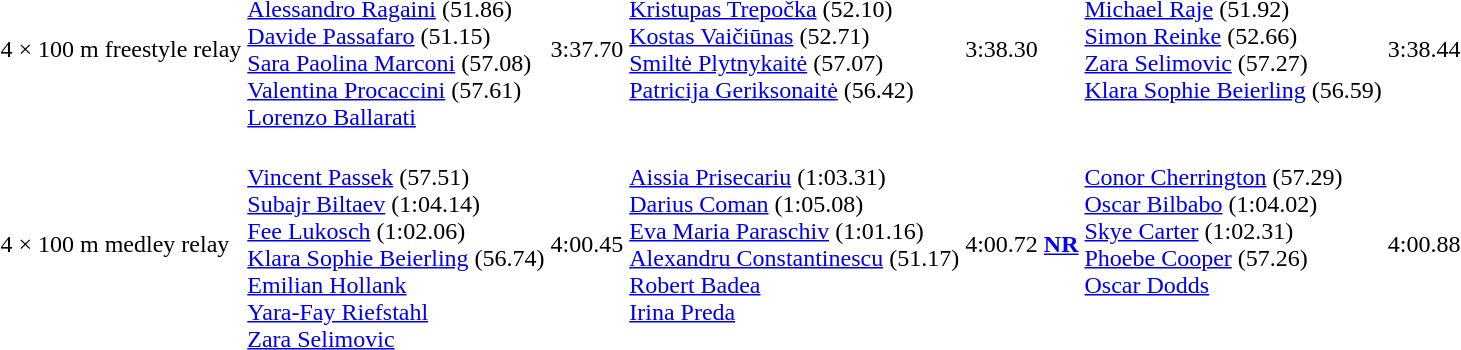<table>
<tr>
<td>4 × 100 m freestyle relay</td>
<td valign=top><br><a href='#'>Alessandro Ragaini</a> (51.86)<br><a href='#'>Davide Passafaro</a> (51.15)<br><a href='#'>Sara Paolina Marconi</a> (57.08)<br><a href='#'>Valentina Procaccini</a> (57.61)<br><a href='#'>Lorenzo Ballarati</a></td>
<td>3:37.70</td>
<td valign=top><br><a href='#'>Kristupas Trepočka</a> (52.10)<br><a href='#'>Kostas Vaičiūnas</a> (52.71)<br><a href='#'>Smiltė Plytnykaitė</a> (57.07)<br><a href='#'>Patricija Geriksonaitė</a> (56.42)</td>
<td>3:38.30</td>
<td valign=top><br><a href='#'>Michael Raje</a> (51.92)<br><a href='#'>Simon Reinke</a> (52.66)<br><a href='#'>Zara Selimovic</a> (57.27)<br><a href='#'>Klara Sophie Beierling</a> (56.59)</td>
<td>3:38.44</td>
</tr>
<tr>
<td>4 × 100 m medley relay</td>
<td valign=top><br><a href='#'>Vincent Passek</a> (57.51)<br><a href='#'>Subajr Biltaev</a> (1:04.14)<br><a href='#'>Fee Lukosch</a> (1:02.06)<br><a href='#'>Klara Sophie Beierling</a> (56.74)<br><a href='#'>Emilian Hollank</a><br><a href='#'>Yara-Fay Riefstahl</a><br><a href='#'>Zara Selimovic</a></td>
<td>4:00.45</td>
<td valign=top><br><a href='#'>Aissia Prisecariu</a> (1:03.31)<br><a href='#'>Darius Coman</a> (1:05.08)<br><a href='#'>Eva Maria Paraschiv</a> (1:01.16)<br><a href='#'>Alexandru Constantinescu</a> (51.17)<br><a href='#'>Robert Badea</a><br><a href='#'>Irina Preda</a></td>
<td>4:00.72 <strong><a href='#'>NR</a></strong></td>
<td valign=top><br><a href='#'>Conor Cherrington</a> (57.29)<br><a href='#'>Oscar Bilbabo</a> (1:04.02)<br><a href='#'>Skye Carter</a> (1:02.31)<br><a href='#'>Phoebe Cooper</a> (57.26)<br><a href='#'>Oscar Dodds</a></td>
<td>4:00.88</td>
</tr>
</table>
